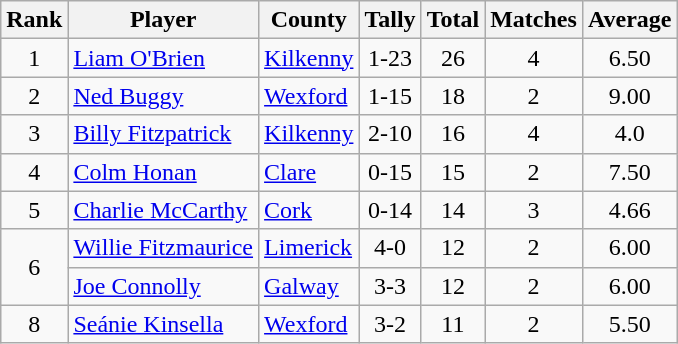<table class="wikitable">
<tr>
<th>Rank</th>
<th>Player</th>
<th>County</th>
<th>Tally</th>
<th>Total</th>
<th>Matches</th>
<th>Average</th>
</tr>
<tr>
<td rowspan=1 align=center>1</td>
<td><a href='#'>Liam O'Brien</a></td>
<td><a href='#'>Kilkenny</a></td>
<td align=center>1-23</td>
<td align=center>26</td>
<td align=center>4</td>
<td align=center>6.50</td>
</tr>
<tr>
<td rowspan=1 align=center>2</td>
<td><a href='#'>Ned Buggy</a></td>
<td><a href='#'>Wexford</a></td>
<td align=center>1-15</td>
<td align=center>18</td>
<td align=center>2</td>
<td align=center>9.00</td>
</tr>
<tr>
<td rowspan=1 align=center>3</td>
<td><a href='#'>Billy Fitzpatrick</a></td>
<td><a href='#'>Kilkenny</a></td>
<td align=center>2-10</td>
<td align=center>16</td>
<td align=center>4</td>
<td align=center>4.0</td>
</tr>
<tr>
<td rowspan=1 align=center>4</td>
<td><a href='#'>Colm Honan</a></td>
<td><a href='#'>Clare</a></td>
<td align=center>0-15</td>
<td align=center>15</td>
<td align=center>2</td>
<td align=center>7.50</td>
</tr>
<tr>
<td rowspan=1 align=center>5</td>
<td><a href='#'>Charlie McCarthy</a></td>
<td><a href='#'>Cork</a></td>
<td align=center>0-14</td>
<td align=center>14</td>
<td align=center>3</td>
<td align=center>4.66</td>
</tr>
<tr>
<td rowspan=2 align=center>6</td>
<td><a href='#'>Willie Fitzmaurice</a></td>
<td><a href='#'>Limerick</a></td>
<td align=center>4-0</td>
<td align=center>12</td>
<td align=center>2</td>
<td align=center>6.00</td>
</tr>
<tr>
<td><a href='#'>Joe Connolly</a></td>
<td><a href='#'>Galway</a></td>
<td align=center>3-3</td>
<td align=center>12</td>
<td align=center>2</td>
<td align=center>6.00</td>
</tr>
<tr>
<td rowspan=1 align=center>8</td>
<td><a href='#'>Seánie Kinsella</a></td>
<td><a href='#'>Wexford</a></td>
<td align=center>3-2</td>
<td align=center>11</td>
<td align=center>2</td>
<td align=center>5.50</td>
</tr>
</table>
